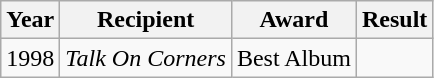<table class="wikitable">
<tr>
<th>Year</th>
<th>Recipient</th>
<th>Award</th>
<th>Result</th>
</tr>
<tr>
<td>1998</td>
<td><em>Talk On Corners</em></td>
<td>Best Album</td>
<td></td>
</tr>
</table>
